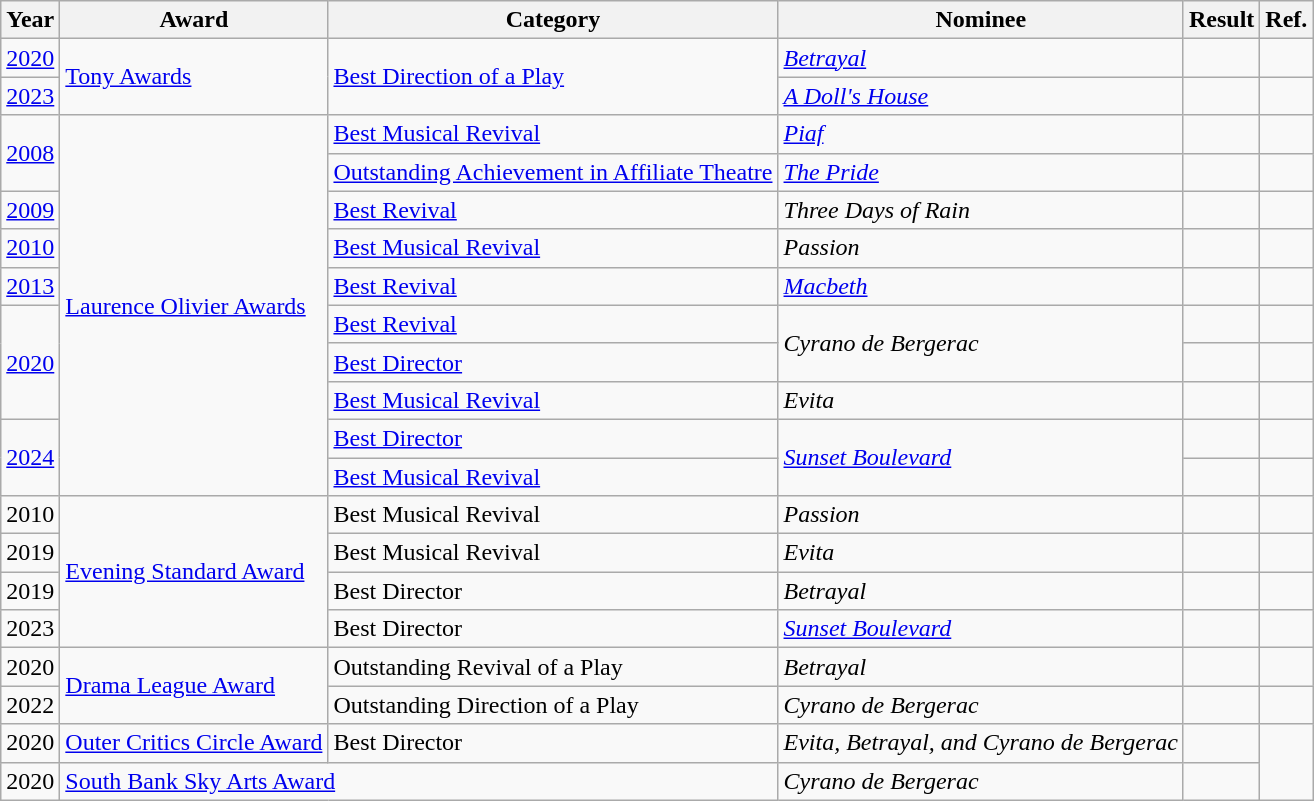<table class="wikitable">
<tr>
<th>Year</th>
<th>Award</th>
<th>Category</th>
<th>Nominee</th>
<th>Result</th>
<th>Ref.</th>
</tr>
<tr>
<td><a href='#'>2020</a></td>
<td rowspan=2><a href='#'>Tony Awards</a></td>
<td rowspan=2><a href='#'>Best Direction of a Play</a></td>
<td><em><a href='#'>Betrayal</a></em></td>
<td></td>
<td></td>
</tr>
<tr>
<td><a href='#'>2023</a></td>
<td><em><a href='#'>A Doll's House</a></em></td>
<td></td>
<td></td>
</tr>
<tr>
<td rowspan=2><a href='#'>2008</a></td>
<td rowspan="10"><a href='#'>Laurence Olivier Awards</a></td>
<td><a href='#'>Best Musical Revival</a></td>
<td><em><a href='#'>Piaf</a></em></td>
<td></td>
<td></td>
</tr>
<tr>
<td><a href='#'>Outstanding Achievement in Affiliate Theatre</a></td>
<td><em><a href='#'>The Pride</a></em></td>
<td></td>
<td></td>
</tr>
<tr>
<td><a href='#'>2009</a></td>
<td><a href='#'>Best Revival</a></td>
<td><em>Three Days of Rain</em></td>
<td></td>
<td></td>
</tr>
<tr>
<td><a href='#'>2010</a></td>
<td><a href='#'>Best Musical Revival</a></td>
<td><em>Passion</em></td>
<td></td>
<td></td>
</tr>
<tr>
<td><a href='#'>2013</a></td>
<td><a href='#'>Best Revival</a></td>
<td><em><a href='#'>Macbeth</a></em></td>
<td></td>
<td></td>
</tr>
<tr>
<td rowspan=3><a href='#'>2020</a></td>
<td><a href='#'>Best Revival</a></td>
<td rowspan=2><em>Cyrano de Bergerac</em></td>
<td></td>
<td></td>
</tr>
<tr>
<td><a href='#'>Best Director</a></td>
<td></td>
<td></td>
</tr>
<tr>
<td><a href='#'>Best Musical Revival</a></td>
<td><em>Evita</em></td>
<td></td>
<td></td>
</tr>
<tr>
<td rowspan="2"><a href='#'>2024</a></td>
<td><a href='#'>Best Director</a></td>
<td rowspan="2"><em><a href='#'>Sunset Boulevard</a></em></td>
<td></td>
<td></td>
</tr>
<tr>
<td><a href='#'>Best Musical Revival</a></td>
<td></td>
<td></td>
</tr>
<tr>
<td>2010</td>
<td rowspan="4"><a href='#'>Evening Standard Award</a></td>
<td>Best Musical Revival</td>
<td><em>Passion</em></td>
<td></td>
<td></td>
</tr>
<tr>
<td>2019</td>
<td>Best Musical Revival</td>
<td><em>Evita</em></td>
<td></td>
<td></td>
</tr>
<tr>
<td>2019</td>
<td>Best Director</td>
<td><em>Betrayal</em></td>
<td></td>
<td></td>
</tr>
<tr>
<td>2023</td>
<td>Best Director</td>
<td><em><a href='#'>Sunset Boulevard</a></em></td>
<td></td>
<td></td>
</tr>
<tr>
<td>2020</td>
<td rowspan=2><a href='#'>Drama League Award</a></td>
<td>Outstanding Revival of a Play</td>
<td><em>Betrayal</em></td>
<td></td>
</tr>
<tr>
<td>2022</td>
<td>Outstanding Direction of a Play</td>
<td><em>Cyrano de Bergerac</em></td>
<td></td>
<td></td>
</tr>
<tr>
<td>2020</td>
<td><a href='#'>Outer Critics Circle Award</a></td>
<td>Best Director</td>
<td><em>Evita, Betrayal, and Cyrano de Bergerac</em></td>
<td></td>
</tr>
<tr>
<td>2020</td>
<td colspan=2><a href='#'>South Bank Sky Arts Award</a></td>
<td><em>Cyrano de Bergerac</em></td>
<td></td>
</tr>
</table>
